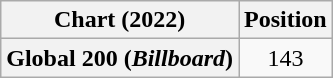<table class="wikitable plainrowheaders">
<tr>
<th scope="col">Chart (2022)</th>
<th scope="col">Position</th>
</tr>
<tr>
<th scope="row">Global 200 (<em>Billboard</em>)</th>
<td style="text-align:center;">143</td>
</tr>
</table>
